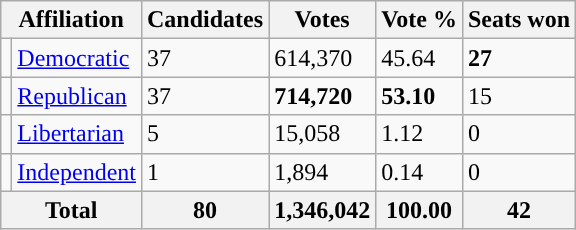<table class="wikitable">
<tr>
<th colspan="2">Affiliation</th>
<th>Candidates</th>
<th>Votes</th>
<th>Vote %</th>
<th>Seats won</th>
</tr>
<tr>
<td style="background-color:"></td>
<td><a href='#'>Democratic</a></td>
<td>37</td>
<td>614,370</td>
<td>45.64</td>
<td><strong>27</strong></td>
</tr>
<tr>
<td style="background-color:"></td>
<td><a href='#'>Republican</a></td>
<td>37</td>
<td><strong>714,720</strong></td>
<td><strong>53.10</strong></td>
<td>15</td>
</tr>
<tr>
<td style="background-color:"></td>
<td><a href='#'>Libertarian</a></td>
<td>5</td>
<td>15,058</td>
<td>1.12</td>
<td>0</td>
</tr>
<tr>
<td style="background-color:"></td>
<td><a href='#'>Independent</a></td>
<td>1</td>
<td>1,894</td>
<td>0.14</td>
<td>0</td>
</tr>
<tr>
<th colspan="2">Total</th>
<th>80</th>
<th>1,346,042</th>
<th>100.00</th>
<th>42</th>
</tr>
</table>
